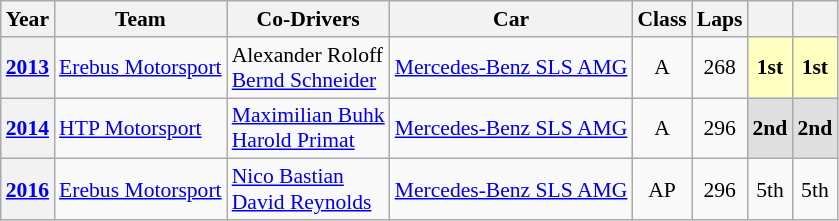<table class="wikitable" style="font-size:90%">
<tr>
<th>Year</th>
<th>Team</th>
<th>Co-Drivers</th>
<th>Car</th>
<th>Class</th>
<th>Laps</th>
<th></th>
<th></th>
</tr>
<tr align="center">
<th><a href='#'>2013</a></th>
<td align="left"> <a href='#'>Erebus Motorsport</a></td>
<td align="left"> Alexander Roloff<br> <a href='#'>Bernd Schneider</a></td>
<td align="left"><a href='#'>Mercedes-Benz SLS AMG</a></td>
<td>A</td>
<td>268</td>
<td style="background:#ffffbf;"><strong>1st</strong></td>
<td style="background:#ffffbf;"><strong>1st</strong></td>
</tr>
<tr align="center">
<th><a href='#'>2014</a></th>
<td align="left"> <a href='#'>HTP Motorsport</a></td>
<td align="left"> <a href='#'>Maximilian Buhk</a><br> <a href='#'>Harold Primat</a></td>
<td align="left"><a href='#'>Mercedes-Benz SLS AMG</a></td>
<td>A</td>
<td>296</td>
<td style="background:#dfdfdf;"><strong>2nd</strong></td>
<td style="background:#dfdfdf;"><strong>2nd</strong></td>
</tr>
<tr align="center">
<th><a href='#'>2016</a></th>
<td align="left"> <a href='#'>Erebus Motorsport</a></td>
<td align="left"> <a href='#'>Nico Bastian</a><br> <a href='#'>David Reynolds</a></td>
<td align="left"><a href='#'>Mercedes-Benz SLS AMG</a></td>
<td>AP</td>
<td>296</td>
<td>5th</td>
<td>5th</td>
</tr>
</table>
